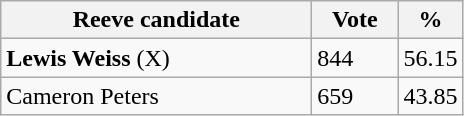<table class="wikitable">
<tr>
<th width="200px">Reeve candidate</th>
<th width="50px">Vote</th>
<th width="30px">%</th>
</tr>
<tr>
<td><strong>Lewis Weiss</strong> (X)</td>
<td>844</td>
<td>56.15</td>
</tr>
<tr>
<td>Cameron Peters</td>
<td>659</td>
<td>43.85</td>
</tr>
</table>
